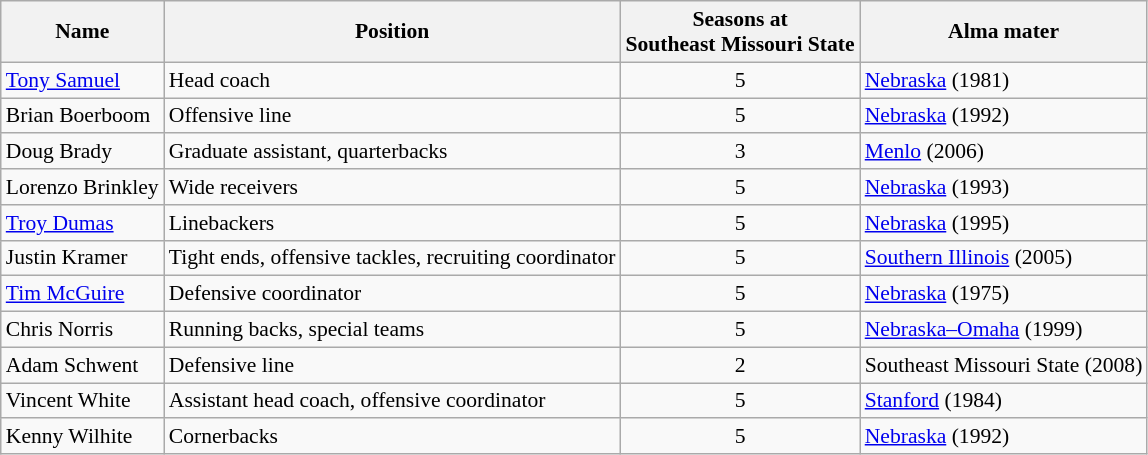<table class="wikitable" border="1" style="font-size:90%;">
<tr>
<th>Name</th>
<th>Position</th>
<th>Seasons at<br>Southeast Missouri State</th>
<th>Alma mater</th>
</tr>
<tr>
<td><a href='#'>Tony Samuel</a></td>
<td>Head coach</td>
<td align=center>5</td>
<td><a href='#'>Nebraska</a> (1981)</td>
</tr>
<tr>
<td>Brian Boerboom</td>
<td>Offensive line</td>
<td align=center>5</td>
<td><a href='#'>Nebraska</a> (1992)</td>
</tr>
<tr>
<td>Doug Brady</td>
<td>Graduate assistant, quarterbacks</td>
<td align=center>3</td>
<td><a href='#'>Menlo</a> (2006)</td>
</tr>
<tr>
<td>Lorenzo Brinkley</td>
<td>Wide receivers</td>
<td align=center>5</td>
<td><a href='#'>Nebraska</a> (1993)</td>
</tr>
<tr>
<td><a href='#'>Troy Dumas</a></td>
<td>Linebackers</td>
<td align=center>5</td>
<td><a href='#'>Nebraska</a> (1995)</td>
</tr>
<tr>
<td>Justin Kramer</td>
<td>Tight ends, offensive tackles, recruiting coordinator</td>
<td align=center>5</td>
<td><a href='#'>Southern Illinois</a> (2005)</td>
</tr>
<tr>
<td><a href='#'>Tim McGuire</a></td>
<td>Defensive coordinator</td>
<td align=center>5</td>
<td><a href='#'>Nebraska</a> (1975)</td>
</tr>
<tr>
<td>Chris Norris</td>
<td>Running backs, special teams</td>
<td align=center>5</td>
<td><a href='#'>Nebraska–Omaha</a> (1999)</td>
</tr>
<tr>
<td>Adam Schwent</td>
<td>Defensive line</td>
<td align=center>2</td>
<td>Southeast Missouri State (2008)</td>
</tr>
<tr>
<td>Vincent White</td>
<td>Assistant head coach, offensive coordinator</td>
<td align=center>5</td>
<td><a href='#'>Stanford</a> (1984)</td>
</tr>
<tr>
<td>Kenny Wilhite</td>
<td>Cornerbacks</td>
<td align=center>5</td>
<td><a href='#'>Nebraska</a> (1992)</td>
</tr>
</table>
